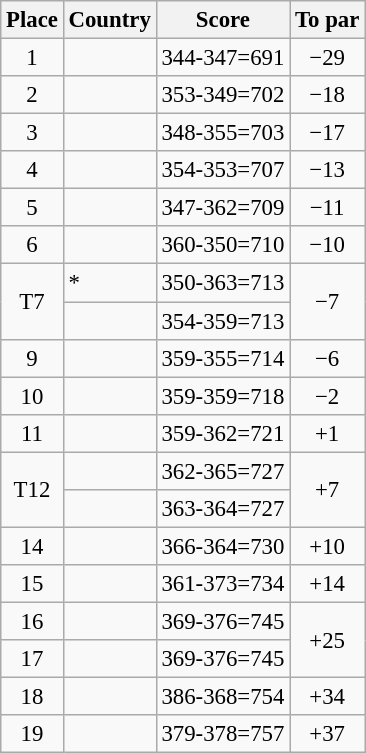<table class="wikitable" style="font-size:95%;">
<tr>
<th>Place</th>
<th>Country</th>
<th>Score</th>
<th>To par</th>
</tr>
<tr>
<td align="center">1</td>
<td></td>
<td align=center>344-347=691</td>
<td align="center">−29</td>
</tr>
<tr>
<td align="center">2</td>
<td></td>
<td align="center">353-349=702</td>
<td align="center">−18</td>
</tr>
<tr>
<td align="center">3</td>
<td></td>
<td align="center">348-355=703</td>
<td align="center">−17</td>
</tr>
<tr>
<td align="center">4</td>
<td></td>
<td align="center">354-353=707</td>
<td align="center">−13</td>
</tr>
<tr>
<td align="center">5</td>
<td></td>
<td align="center">347-362=709</td>
<td align="center">−11</td>
</tr>
<tr>
<td align="center">6</td>
<td></td>
<td align="center">360-350=710</td>
<td align="center">−10</td>
</tr>
<tr>
<td rowspan="2" align="center">T7</td>
<td> *</td>
<td align="center">350-363=713</td>
<td rowspan="2" align="center">−7</td>
</tr>
<tr>
<td></td>
<td align="center">354-359=713</td>
</tr>
<tr>
<td align="center">9</td>
<td></td>
<td align="center">359-355=714</td>
<td align="center">−6</td>
</tr>
<tr>
<td align="center">10</td>
<td></td>
<td align="center">359-359=718</td>
<td align="center">−2</td>
</tr>
<tr>
<td align="center">11</td>
<td></td>
<td align="center">359-362=721</td>
<td align="center">+1</td>
</tr>
<tr>
<td rowspan="2" align="center">T12</td>
<td></td>
<td align="center">362-365=727</td>
<td rowspan="2" align="center">+7</td>
</tr>
<tr>
<td></td>
<td align="center">363-364=727</td>
</tr>
<tr>
<td align="center">14</td>
<td></td>
<td align="center">366-364=730</td>
<td align="center">+10</td>
</tr>
<tr>
<td align="center">15</td>
<td></td>
<td align="center">361-373=734</td>
<td align="center">+14</td>
</tr>
<tr>
<td align=center>16</td>
<td></td>
<td align=center>369-376=745</td>
<td rowspan="2" align="center">+25</td>
</tr>
<tr>
<td align=center>17</td>
<td></td>
<td align=center>369-376=745</td>
</tr>
<tr>
<td align=center>18</td>
<td></td>
<td>386-368=754</td>
<td align=center>+34</td>
</tr>
<tr>
<td align=center>19</td>
<td></td>
<td align=center>379-378=757</td>
<td align=center>+37</td>
</tr>
</table>
